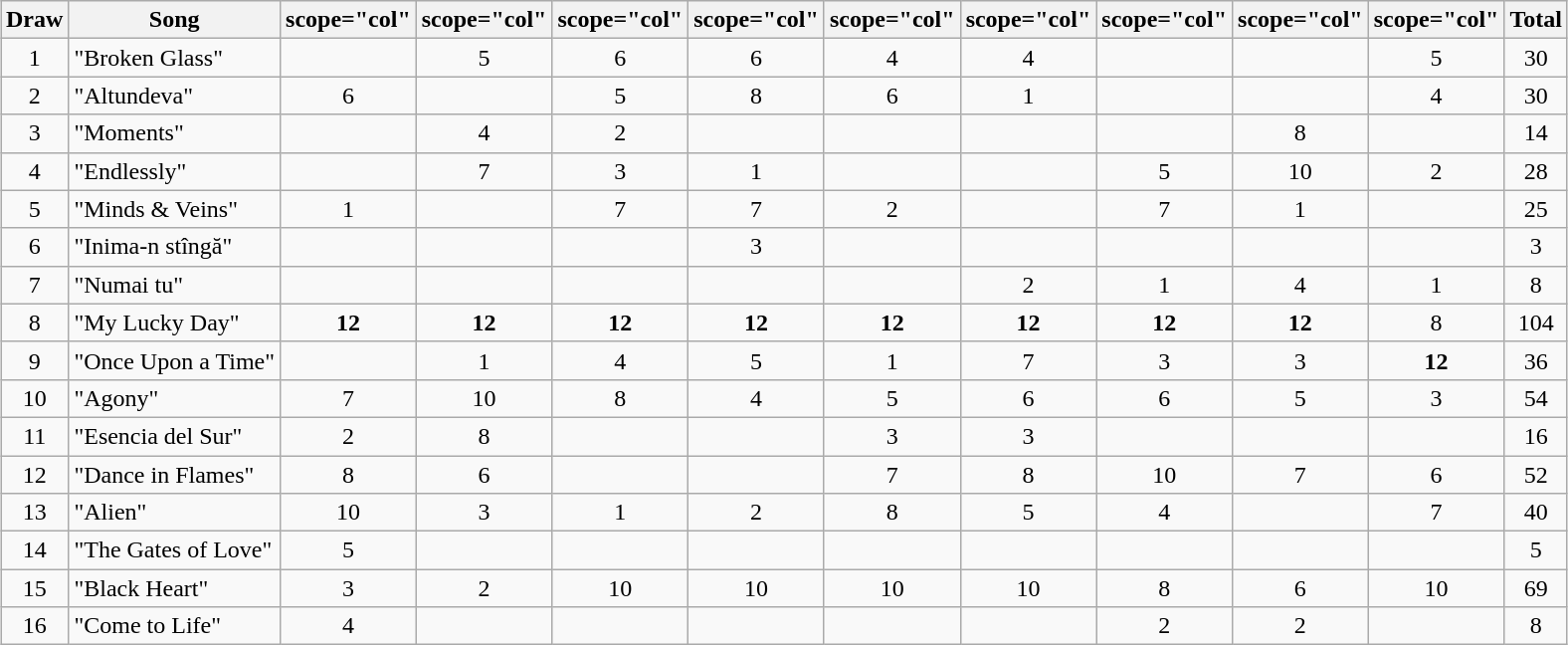<table class="wikitable collapsible" style="margin: 1em auto 1em auto; text-align:center;">
<tr>
<th>Draw</th>
<th>Song</th>
<th>scope="col" </th>
<th>scope="col" </th>
<th>scope="col" </th>
<th>scope="col" </th>
<th>scope="col" </th>
<th>scope="col" </th>
<th>scope="col" </th>
<th>scope="col" </th>
<th>scope="col" </th>
<th>Total</th>
</tr>
<tr>
<td>1</td>
<td align="left">"Broken Glass"</td>
<td></td>
<td>5</td>
<td>6</td>
<td>6</td>
<td>4</td>
<td>4</td>
<td></td>
<td></td>
<td>5</td>
<td>30</td>
</tr>
<tr>
<td>2</td>
<td align="left">"Altundeva"</td>
<td>6</td>
<td></td>
<td>5</td>
<td>8</td>
<td>6</td>
<td>1</td>
<td></td>
<td></td>
<td>4</td>
<td>30</td>
</tr>
<tr>
<td>3</td>
<td align="left">"Moments"</td>
<td></td>
<td>4</td>
<td>2</td>
<td></td>
<td></td>
<td></td>
<td></td>
<td>8</td>
<td></td>
<td>14</td>
</tr>
<tr>
<td>4</td>
<td align="left">"Endlessly"</td>
<td></td>
<td>7</td>
<td>3</td>
<td>1</td>
<td></td>
<td></td>
<td>5</td>
<td>10</td>
<td>2</td>
<td>28</td>
</tr>
<tr>
<td>5</td>
<td align="left">"Minds & Veins"</td>
<td>1</td>
<td></td>
<td>7</td>
<td>7</td>
<td>2</td>
<td></td>
<td>7</td>
<td>1</td>
<td></td>
<td>25</td>
</tr>
<tr>
<td>6</td>
<td align="left">"Inima-n stîngă"</td>
<td></td>
<td></td>
<td></td>
<td>3</td>
<td></td>
<td></td>
<td></td>
<td></td>
<td></td>
<td>3</td>
</tr>
<tr>
<td>7</td>
<td align="left">"Numai tu"</td>
<td></td>
<td></td>
<td></td>
<td></td>
<td></td>
<td>2</td>
<td>1</td>
<td>4</td>
<td>1</td>
<td>8</td>
</tr>
<tr>
<td>8</td>
<td align="left">"My Lucky Day"</td>
<td><strong>12</strong></td>
<td><strong>12</strong></td>
<td><strong>12</strong></td>
<td><strong>12</strong></td>
<td><strong>12</strong></td>
<td><strong>12</strong></td>
<td><strong>12</strong></td>
<td><strong>12</strong></td>
<td>8</td>
<td>104</td>
</tr>
<tr>
<td>9</td>
<td align="left">"Once Upon a Time"</td>
<td></td>
<td>1</td>
<td>4</td>
<td>5</td>
<td>1</td>
<td>7</td>
<td>3</td>
<td>3</td>
<td><strong>12</strong></td>
<td>36</td>
</tr>
<tr>
<td>10</td>
<td align="left">"Agony"</td>
<td>7</td>
<td>10</td>
<td>8</td>
<td>4</td>
<td>5</td>
<td>6</td>
<td>6</td>
<td>5</td>
<td>3</td>
<td>54</td>
</tr>
<tr>
<td>11</td>
<td align="left">"Esencia del Sur"</td>
<td>2</td>
<td>8</td>
<td></td>
<td></td>
<td>3</td>
<td>3</td>
<td></td>
<td></td>
<td></td>
<td>16</td>
</tr>
<tr>
<td>12</td>
<td align="left">"Dance in Flames"</td>
<td>8</td>
<td>6</td>
<td></td>
<td></td>
<td>7</td>
<td>8</td>
<td>10</td>
<td>7</td>
<td>6</td>
<td>52</td>
</tr>
<tr>
<td>13</td>
<td align="left">"Alien"</td>
<td>10</td>
<td>3</td>
<td>1</td>
<td>2</td>
<td>8</td>
<td>5</td>
<td>4</td>
<td></td>
<td>7</td>
<td>40</td>
</tr>
<tr>
<td>14</td>
<td align="left">"The Gates of Love"</td>
<td>5</td>
<td></td>
<td></td>
<td></td>
<td></td>
<td></td>
<td></td>
<td></td>
<td></td>
<td>5</td>
</tr>
<tr>
<td>15</td>
<td align="left">"Black Heart"</td>
<td>3</td>
<td>2</td>
<td>10</td>
<td>10</td>
<td>10</td>
<td>10</td>
<td>8</td>
<td>6</td>
<td>10</td>
<td>69</td>
</tr>
<tr>
<td>16</td>
<td align="left">"Come to Life"</td>
<td>4</td>
<td></td>
<td></td>
<td></td>
<td></td>
<td></td>
<td>2</td>
<td>2</td>
<td></td>
<td>8</td>
</tr>
</table>
